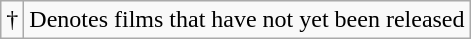<table class="wikitable sortable">
<tr>
<td>†</td>
<td>Denotes films that have not yet been released</td>
</tr>
</table>
